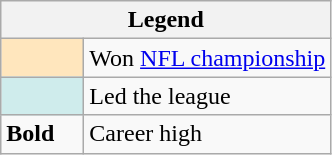<table class="wikitable">
<tr>
<th colspan="2">Legend</th>
</tr>
<tr>
<td style="background:#ffe6bd; width:3em;"></td>
<td>Won <a href='#'>NFL championship</a></td>
</tr>
<tr>
<td style="background:#cfecec; width:3em;"></td>
<td>Led the league</td>
</tr>
<tr>
<td><strong>Bold</strong></td>
<td>Career high</td>
</tr>
</table>
